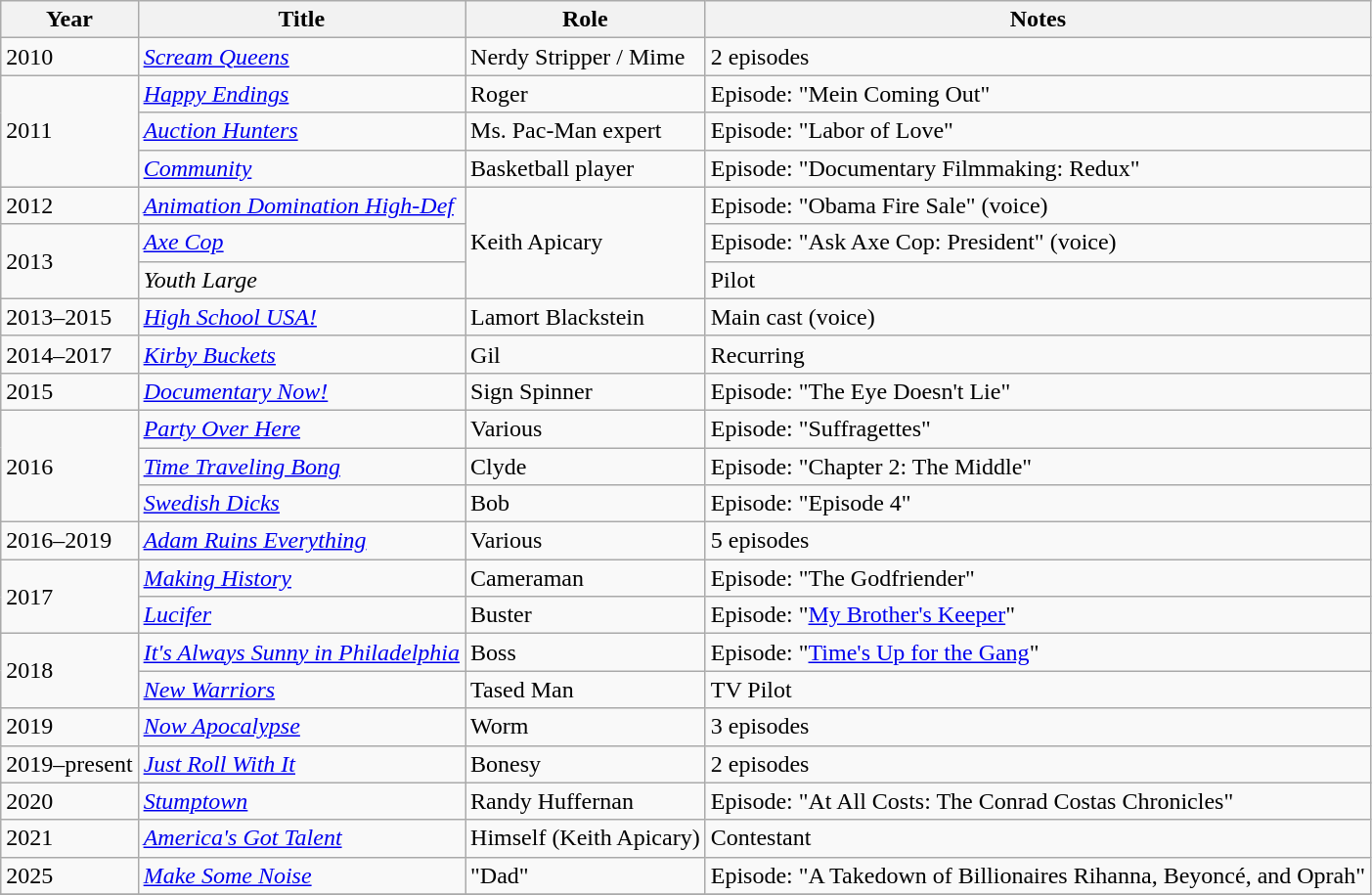<table class="wikitable sortable">
<tr>
<th>Year</th>
<th>Title</th>
<th>Role</th>
<th>Notes</th>
</tr>
<tr>
<td>2010</td>
<td><em><a href='#'>Scream Queens</a></em></td>
<td>Nerdy Stripper / Mime</td>
<td>2 episodes</td>
</tr>
<tr>
<td rowspan="3">2011</td>
<td><em><a href='#'>Happy Endings</a></em></td>
<td>Roger</td>
<td>Episode: "Mein Coming Out"</td>
</tr>
<tr>
<td><em><a href='#'>Auction Hunters</a></em></td>
<td>Ms. Pac-Man expert</td>
<td>Episode: "Labor of Love"</td>
</tr>
<tr>
<td><em><a href='#'>Community</a></em></td>
<td>Basketball player</td>
<td>Episode: "Documentary Filmmaking: Redux"</td>
</tr>
<tr>
<td>2012</td>
<td><em><a href='#'>Animation Domination High-Def</a></em></td>
<td rowspan="3">Keith Apicary</td>
<td>Episode: "Obama Fire Sale" (voice)</td>
</tr>
<tr>
<td rowspan="2">2013</td>
<td><em><a href='#'>Axe Cop</a></em></td>
<td>Episode: "Ask Axe Cop: President" (voice)</td>
</tr>
<tr>
<td><em>Youth Large</em></td>
<td>Pilot</td>
</tr>
<tr>
<td>2013–2015</td>
<td><em><a href='#'>High School USA!</a></em></td>
<td>Lamort Blackstein</td>
<td>Main cast (voice)</td>
</tr>
<tr>
<td>2014–2017</td>
<td><em><a href='#'>Kirby Buckets</a></em></td>
<td>Gil</td>
<td>Recurring</td>
</tr>
<tr>
<td>2015</td>
<td><em><a href='#'>Documentary Now!</a></em></td>
<td>Sign Spinner</td>
<td>Episode: "The Eye Doesn't Lie"</td>
</tr>
<tr>
<td rowspan="3">2016</td>
<td><em><a href='#'>Party Over Here</a></em></td>
<td>Various</td>
<td>Episode: "Suffragettes"</td>
</tr>
<tr>
<td><em><a href='#'>Time Traveling Bong</a></em></td>
<td>Clyde</td>
<td>Episode: "Chapter 2: The Middle"</td>
</tr>
<tr>
<td><em><a href='#'>Swedish Dicks</a></em></td>
<td>Bob</td>
<td>Episode: "Episode 4"</td>
</tr>
<tr>
<td>2016–2019</td>
<td><em><a href='#'>Adam Ruins Everything</a></em></td>
<td>Various</td>
<td>5 episodes</td>
</tr>
<tr>
<td rowspan="2">2017</td>
<td><em><a href='#'>Making History</a></em></td>
<td>Cameraman</td>
<td>Episode: "The Godfriender"</td>
</tr>
<tr>
<td><em><a href='#'>Lucifer</a></em></td>
<td>Buster</td>
<td>Episode: "<a href='#'>My Brother's Keeper</a>"</td>
</tr>
<tr>
<td rowspan="2">2018</td>
<td><em><a href='#'>It's Always Sunny in Philadelphia</a></em></td>
<td>Boss</td>
<td>Episode: "<a href='#'>Time's Up for the Gang</a>"</td>
</tr>
<tr>
<td><em><a href='#'>New Warriors</a></em></td>
<td>Tased Man</td>
<td>TV Pilot</td>
</tr>
<tr>
<td>2019</td>
<td><em><a href='#'>Now Apocalypse</a></em></td>
<td>Worm</td>
<td>3 episodes</td>
</tr>
<tr>
<td>2019–present</td>
<td><em><a href='#'>Just Roll With It</a></em></td>
<td>Bonesy</td>
<td>2 episodes</td>
</tr>
<tr>
<td>2020</td>
<td><em><a href='#'>Stumptown</a></em></td>
<td>Randy Huffernan</td>
<td>Episode: "At All Costs: The Conrad Costas Chronicles"</td>
</tr>
<tr>
<td>2021</td>
<td><em><a href='#'>America's Got Talent</a></em></td>
<td>Himself (Keith Apicary)</td>
<td>Contestant</td>
</tr>
<tr>
<td>2025</td>
<td><em><a href='#'>Make Some Noise</a></em></td>
<td>"Dad"</td>
<td>Episode: "A Takedown of Billionaires Rihanna, Beyoncé, and Oprah"</td>
</tr>
<tr>
</tr>
</table>
